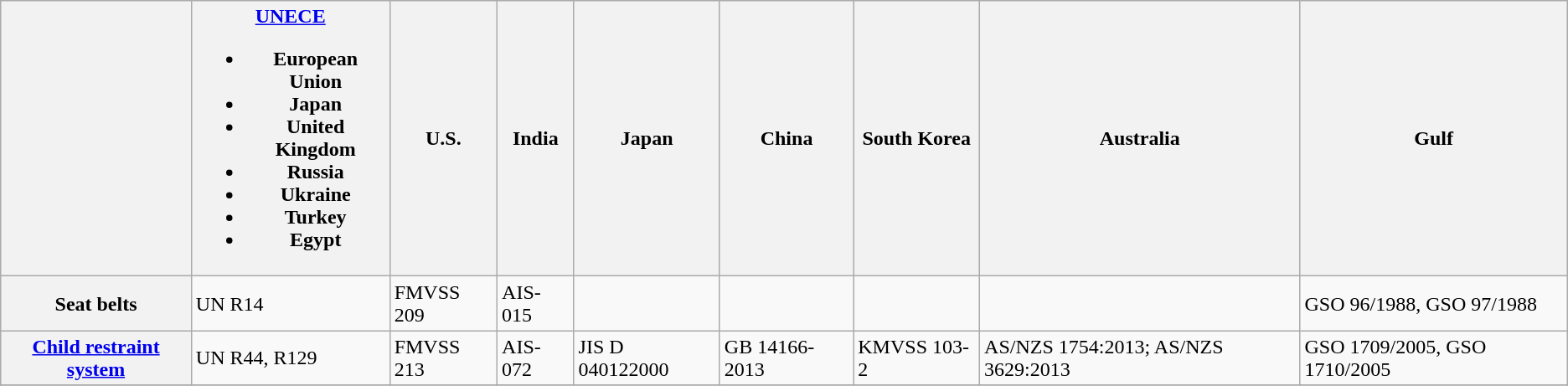<table class="wikitable">
<tr>
<th></th>
<th><a href='#'>UNECE</a><br><ul><li> European Union</li><li> Japan</li><li> United Kingdom</li><li> Russia</li><li> Ukraine</li><li> Turkey</li><li> Egypt</li></ul></th>
<th> U.S.</th>
<th> India</th>
<th> Japan</th>
<th> China</th>
<th> South Korea</th>
<th> Australia</th>
<th> Gulf</th>
</tr>
<tr>
<th>Seat belts</th>
<td>UN R14</td>
<td>FMVSS 209</td>
<td>AIS-015</td>
<td></td>
<td></td>
<td></td>
<td></td>
<td>GSO 96/1988, GSO 97/1988</td>
</tr>
<tr>
<th><a href='#'>Child restraint system</a></th>
<td>UN R44, R129</td>
<td>FMVSS 213</td>
<td>AIS-072</td>
<td>JIS D 040122000</td>
<td>GB 14166-2013</td>
<td>KMVSS 103-2</td>
<td>AS/NZS 1754:2013; AS/NZS 3629:2013</td>
<td>GSO 1709/2005, GSO 1710/2005</td>
</tr>
<tr>
</tr>
</table>
